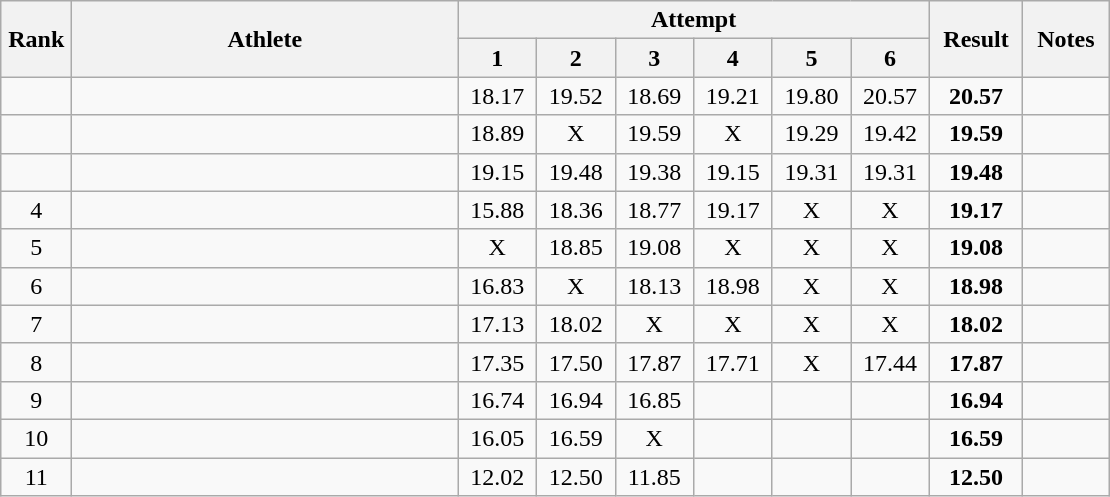<table class="wikitable" style="text-align:center">
<tr>
<th rowspan=2 width=40>Rank</th>
<th rowspan=2 width=250>Athlete</th>
<th colspan=6>Attempt</th>
<th rowspan=2 width=55>Result</th>
<th rowspan=2 width=50>Notes</th>
</tr>
<tr>
<th width=45>1</th>
<th width=45>2</th>
<th width=45>3</th>
<th width=45>4</th>
<th width=45>5</th>
<th width=45>6</th>
</tr>
<tr>
<td></td>
<td align=left></td>
<td>18.17</td>
<td>19.52</td>
<td>18.69</td>
<td>19.21</td>
<td>19.80</td>
<td>20.57</td>
<td><strong>20.57</strong></td>
<td></td>
</tr>
<tr>
<td></td>
<td align=left></td>
<td>18.89</td>
<td>X</td>
<td>19.59</td>
<td>X</td>
<td>19.29</td>
<td>19.42</td>
<td><strong>19.59</strong></td>
<td></td>
</tr>
<tr>
<td></td>
<td align=left></td>
<td>19.15</td>
<td>19.48</td>
<td>19.38</td>
<td>19.15</td>
<td>19.31</td>
<td>19.31</td>
<td><strong>19.48</strong></td>
<td></td>
</tr>
<tr>
<td>4</td>
<td align=left></td>
<td>15.88</td>
<td>18.36</td>
<td>18.77</td>
<td>19.17</td>
<td>X</td>
<td>X</td>
<td><strong>19.17</strong></td>
<td></td>
</tr>
<tr>
<td>5</td>
<td align=left></td>
<td>X</td>
<td>18.85</td>
<td>19.08</td>
<td>X</td>
<td>X</td>
<td>X</td>
<td><strong>19.08</strong></td>
<td></td>
</tr>
<tr>
<td>6</td>
<td align=left></td>
<td>16.83</td>
<td>X</td>
<td>18.13</td>
<td>18.98</td>
<td>X</td>
<td>X</td>
<td><strong>18.98</strong></td>
<td></td>
</tr>
<tr>
<td>7</td>
<td align=left></td>
<td>17.13</td>
<td>18.02</td>
<td>X</td>
<td>X</td>
<td>X</td>
<td>X</td>
<td><strong>18.02</strong></td>
<td></td>
</tr>
<tr>
<td>8</td>
<td align=left></td>
<td>17.35</td>
<td>17.50</td>
<td>17.87</td>
<td>17.71</td>
<td>X</td>
<td>17.44</td>
<td><strong>17.87</strong></td>
<td></td>
</tr>
<tr>
<td>9</td>
<td align=left></td>
<td>16.74</td>
<td>16.94</td>
<td>16.85</td>
<td></td>
<td></td>
<td></td>
<td><strong>16.94</strong></td>
<td></td>
</tr>
<tr>
<td>10</td>
<td align=left></td>
<td>16.05</td>
<td>16.59</td>
<td>X</td>
<td></td>
<td></td>
<td></td>
<td><strong>16.59</strong></td>
<td></td>
</tr>
<tr>
<td>11</td>
<td align=left></td>
<td>12.02</td>
<td>12.50</td>
<td>11.85</td>
<td></td>
<td></td>
<td></td>
<td><strong>12.50</strong></td>
<td></td>
</tr>
</table>
